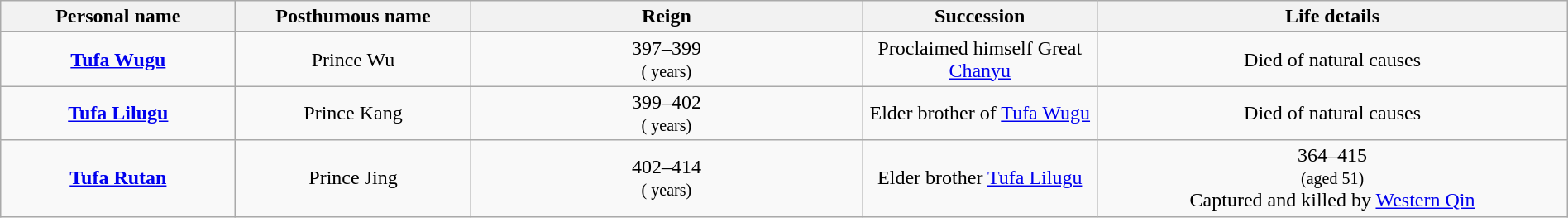<table class="wikitable plainrowheaders" style="text-align:center; width:100%;">
<tr>
<th scope="col" width="15%">Personal name</th>
<th scope="col" width="15%">Posthumous name</th>
<th scope="col" width="25%">Reign</th>
<th scope="col" width="15%">Succession</th>
<th scope="col" width="30%">Life details</th>
</tr>
<tr>
<td><strong><a href='#'>Tufa Wugu</a></strong><br></td>
<td>Prince Wu<br></td>
<td>397–399<br><small>( years)</small><br><small></small></td>
<td>Proclaimed himself Great <a href='#'>Chanyu</a></td>
<td>Died of natural causes</td>
</tr>
<tr>
<td><strong><a href='#'>Tufa Lilugu</a></strong><br></td>
<td>Prince Kang<br></td>
<td>399–402<br><small>( years)</small><br><small></small></td>
<td>Elder brother of <a href='#'>Tufa Wugu</a></td>
<td>Died of natural causes</td>
</tr>
<tr>
<td><strong><a href='#'>Tufa Rutan</a></strong><br></td>
<td>Prince Jing<br></td>
<td>402–414<br><small>( years)</small><br><small></small></td>
<td>Elder brother <a href='#'>Tufa Lilugu</a></td>
<td>364–415<br><small>(aged 51)</small><br>Captured and killed by <a href='#'>Western Qin</a></td>
</tr>
</table>
